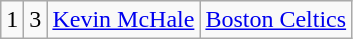<table class="wikitable">
<tr style="text-align:center;" bgcolor="">
<td>1</td>
<td>3</td>
<td><a href='#'>Kevin McHale</a></td>
<td><a href='#'>Boston Celtics</a></td>
</tr>
</table>
